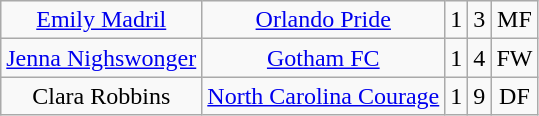<table class="wikitable" style="text-align:center;">
<tr>
<td><a href='#'>Emily Madril</a></td>
<td><a href='#'>Orlando Pride</a></td>
<td>1</td>
<td>3</td>
<td>MF</td>
</tr>
<tr>
<td><a href='#'>Jenna Nighswonger</a></td>
<td><a href='#'>Gotham FC</a></td>
<td>1</td>
<td>4</td>
<td>FW</td>
</tr>
<tr>
<td>Clara Robbins</td>
<td><a href='#'>North Carolina Courage</a></td>
<td>1</td>
<td>9</td>
<td>DF</td>
</tr>
</table>
